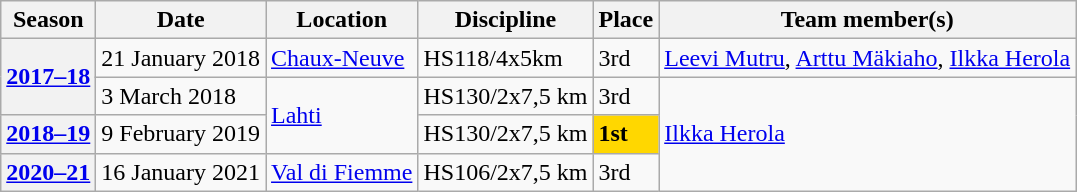<table border="1" class="wikitable">
<tr>
<th>Season</th>
<th>Date</th>
<th>Location</th>
<th>Discipline</th>
<th>Place</th>
<th>Team member(s)</th>
</tr>
<tr>
<th rowspan="2"><strong><a href='#'>2017–18</a></strong></th>
<td>21 January 2018</td>
<td> <a href='#'>Chaux-Neuve</a></td>
<td>HS118/4x5km</td>
<td>3rd</td>
<td><a href='#'>Leevi Mutru</a>, <a href='#'>Arttu Mäkiaho</a>, <a href='#'>Ilkka Herola</a></td>
</tr>
<tr>
<td>3 March 2018</td>
<td rowspan="2"> <a href='#'>Lahti</a></td>
<td>HS130/2x7,5 km</td>
<td>3rd</td>
<td rowspan="3"><a href='#'>Ilkka Herola</a></td>
</tr>
<tr>
<th><strong><a href='#'>2018–19</a></strong></th>
<td>9 February 2019</td>
<td>HS130/2x7,5 km</td>
<td bgcolor="gold"><strong>1st</strong></td>
</tr>
<tr>
<th><strong><a href='#'>2020–21</a></strong></th>
<td>16 January 2021</td>
<td> <a href='#'>Val di Fiemme</a></td>
<td>HS106/2x7,5 km</td>
<td>3rd</td>
</tr>
</table>
